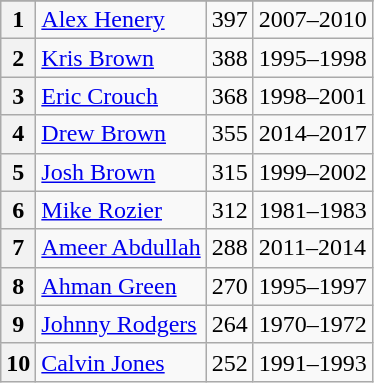<table class=wikitable>
<tr>
</tr>
<tr>
<th>1</th>
<td><a href='#'>Alex Henery</a></td>
<td>397</td>
<td>2007–2010</td>
</tr>
<tr>
<th>2</th>
<td><a href='#'>Kris Brown</a></td>
<td>388</td>
<td>1995–1998</td>
</tr>
<tr>
<th>3</th>
<td><a href='#'>Eric Crouch</a></td>
<td>368</td>
<td>1998–2001</td>
</tr>
<tr>
<th>4</th>
<td><a href='#'>Drew Brown</a></td>
<td>355</td>
<td>2014–2017</td>
</tr>
<tr>
<th>5</th>
<td><a href='#'>Josh Brown</a></td>
<td>315</td>
<td>1999–2002</td>
</tr>
<tr>
<th>6</th>
<td><a href='#'>Mike Rozier</a></td>
<td>312</td>
<td>1981–1983</td>
</tr>
<tr>
<th>7</th>
<td><a href='#'>Ameer Abdullah</a></td>
<td>288</td>
<td>2011–2014</td>
</tr>
<tr>
<th>8</th>
<td><a href='#'>Ahman Green</a></td>
<td>270</td>
<td>1995–1997</td>
</tr>
<tr>
<th>9</th>
<td><a href='#'>Johnny Rodgers</a></td>
<td>264</td>
<td>1970–1972</td>
</tr>
<tr>
<th>10</th>
<td><a href='#'>Calvin Jones</a></td>
<td>252</td>
<td>1991–1993</td>
</tr>
</table>
